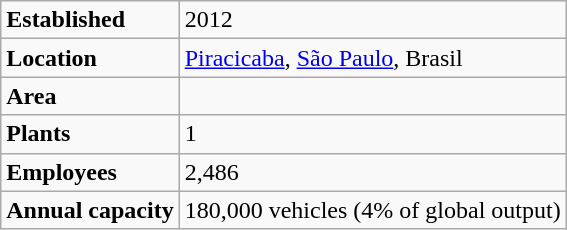<table class="wikitable">
<tr>
<td><strong>Established</strong></td>
<td>2012</td>
</tr>
<tr>
<td><strong>Location</strong></td>
<td><a href='#'>Piracicaba</a>, <a href='#'>São Paulo</a>, Brasil</td>
</tr>
<tr>
<td><strong>Area</strong></td>
<td></td>
</tr>
<tr>
<td><strong>Plants</strong></td>
<td>1</td>
</tr>
<tr>
<td><strong>Employees</strong></td>
<td>2,486</td>
</tr>
<tr>
<td><strong>Annual capacity</strong></td>
<td>180,000 vehicles (4% of global output)</td>
</tr>
</table>
